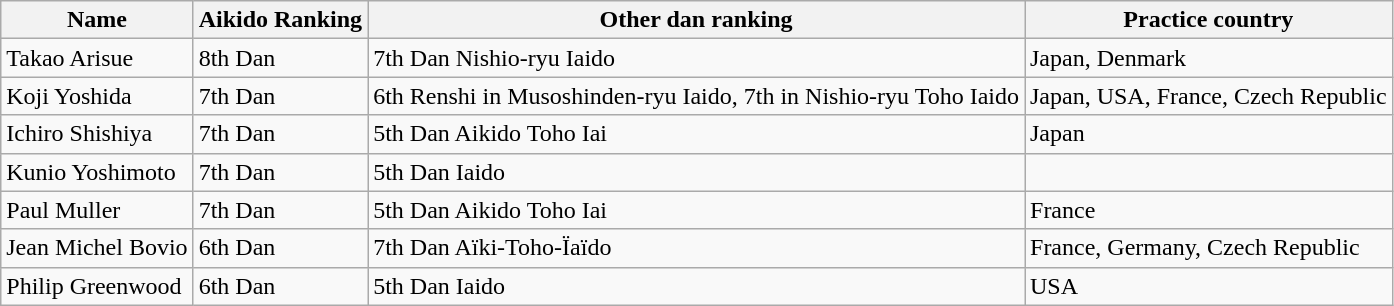<table class="wikitable sortable">
<tr>
<th>Name</th>
<th>Aikido Ranking</th>
<th>Other dan ranking</th>
<th>Practice country</th>
</tr>
<tr>
<td>Takao Arisue</td>
<td>8th Dan</td>
<td>7th Dan Nishio-ryu Iaido</td>
<td>Japan, Denmark</td>
</tr>
<tr>
<td>Koji Yoshida</td>
<td>7th Dan</td>
<td>6th Renshi in Musoshinden-ryu Iaido, 7th in Nishio-ryu Toho Iaido</td>
<td>Japan, USA, France, Czech Republic</td>
</tr>
<tr>
<td>Ichiro Shishiya</td>
<td>7th Dan</td>
<td>5th Dan Aikido Toho Iai</td>
<td>Japan</td>
</tr>
<tr>
<td>Kunio Yoshimoto</td>
<td>7th Dan</td>
<td>5th Dan Iaido</td>
<td></td>
</tr>
<tr>
<td>Paul Muller</td>
<td>7th Dan</td>
<td>5th Dan Aikido Toho Iai</td>
<td>France</td>
</tr>
<tr>
<td>Jean Michel Bovio</td>
<td>6th Dan</td>
<td>7th Dan Aïki-Toho-Ïaïdo</td>
<td>France, Germany, Czech Republic</td>
</tr>
<tr>
<td>Philip Greenwood</td>
<td>6th Dan</td>
<td>5th Dan Iaido</td>
<td>USA</td>
</tr>
</table>
